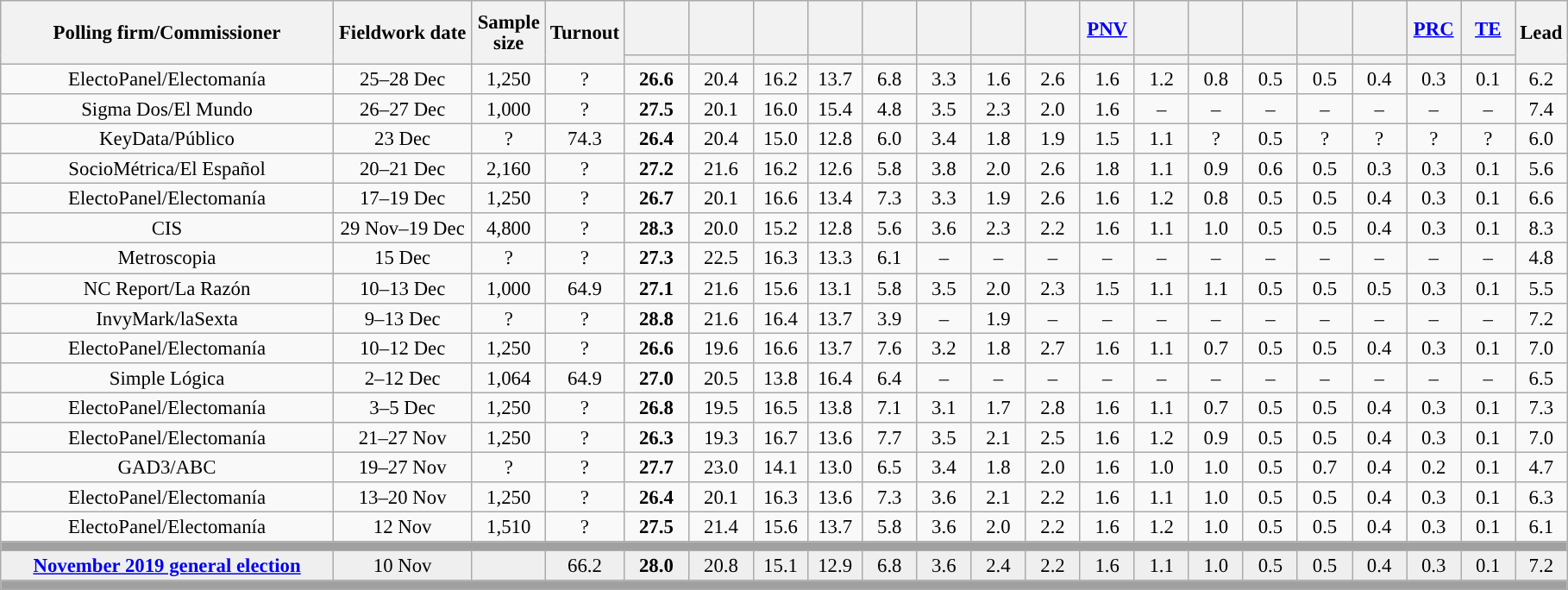<table class="wikitable collapsible collapsed" style="text-align:center; font-size:95%; line-height:16px;">
<tr style="height:42px;">
<th style="width:250px;" rowspan="2">Polling firm/Commissioner</th>
<th style="width:100px;" rowspan="2">Fieldwork date</th>
<th style="width:50px;" rowspan="2">Sample size</th>
<th style="width:45px;" rowspan="2">Turnout</th>
<th style="width:43px;"></th>
<th style="width:43px;"></th>
<th style="width:35px;"></th>
<th style="width:35px;"></th>
<th style="width:35px;"></th>
<th style="width:35px;"></th>
<th style="width:35px;"></th>
<th style="width:35px;"></th>
<th style="width:35px;"><a href='#'>PNV</a></th>
<th style="width:35px;"></th>
<th style="width:35px;"></th>
<th style="width:35px;"></th>
<th style="width:35px;"></th>
<th style="width:35px;"></th>
<th style="width:35px;"><a href='#'>PRC</a></th>
<th style="width:35px;"><a href='#'>TE</a></th>
<th style="width:30px;" rowspan="2">Lead</th>
</tr>
<tr>
<th style="color:inherit;background:"></th>
<th style="color:inherit;background:"></th>
<th style="color:inherit;background:"></th>
<th style="color:inherit;background:"></th>
<th style="color:inherit;background:"></th>
<th style="color:inherit;background:"></th>
<th style="color:inherit;background:"></th>
<th style="color:inherit;background:"></th>
<th style="color:inherit;background:"></th>
<th style="color:inherit;background:"></th>
<th style="color:inherit;background:"></th>
<th style="color:inherit;background:"></th>
<th style="color:inherit;background:"></th>
<th style="color:inherit;background:"></th>
<th style="color:inherit;background:"></th>
<th style="color:inherit;background:"></th>
</tr>
<tr>
<td>ElectoPanel/Electomanía</td>
<td>25–28 Dec</td>
<td>1,250</td>
<td>?</td>
<td><strong>26.6</strong><br></td>
<td>20.4<br></td>
<td>16.2<br></td>
<td>13.7<br></td>
<td>6.8<br></td>
<td>3.3<br></td>
<td>1.6<br></td>
<td>2.6<br></td>
<td>1.6<br></td>
<td>1.2<br></td>
<td>0.8<br></td>
<td>0.5<br></td>
<td>0.5<br></td>
<td>0.4<br></td>
<td>0.3<br></td>
<td>0.1<br></td>
<td style="background:">6.2</td>
</tr>
<tr>
<td>Sigma Dos/El Mundo</td>
<td>26–27 Dec</td>
<td>1,000</td>
<td>?</td>
<td><strong>27.5</strong></td>
<td>20.1</td>
<td>16.0</td>
<td>15.4</td>
<td>4.8</td>
<td>3.5</td>
<td>2.3</td>
<td>2.0</td>
<td>1.6</td>
<td>–</td>
<td>–</td>
<td>–</td>
<td>–</td>
<td>–</td>
<td>–</td>
<td>–</td>
<td style="background:">7.4</td>
</tr>
<tr>
<td>KeyData/Público</td>
<td>23 Dec</td>
<td>?</td>
<td>74.3</td>
<td><strong>26.4</strong><br></td>
<td>20.4<br></td>
<td>15.0<br></td>
<td>12.8<br></td>
<td>6.0<br></td>
<td>3.4<br></td>
<td>1.8<br></td>
<td>1.9<br></td>
<td>1.5<br></td>
<td>1.1<br></td>
<td>?<br></td>
<td>0.5<br></td>
<td>?<br></td>
<td>?<br></td>
<td>?<br></td>
<td>?<br></td>
<td style="background:">6.0</td>
</tr>
<tr>
<td>SocioMétrica/El Español</td>
<td>20–21 Dec</td>
<td>2,160</td>
<td>?</td>
<td><strong>27.2</strong><br></td>
<td>21.6<br></td>
<td>16.2<br></td>
<td>12.6<br></td>
<td>5.8<br></td>
<td>3.8<br></td>
<td>2.0<br></td>
<td>2.6<br></td>
<td>1.8<br></td>
<td>1.1<br></td>
<td>0.9<br></td>
<td>0.6<br></td>
<td>0.5<br></td>
<td>0.3<br></td>
<td>0.3<br></td>
<td>0.1<br></td>
<td style="background:">5.6</td>
</tr>
<tr>
<td>ElectoPanel/Electomanía</td>
<td>17–19 Dec</td>
<td>1,250</td>
<td>?</td>
<td><strong>26.7</strong><br></td>
<td>20.1<br></td>
<td>16.6<br></td>
<td>13.4<br></td>
<td>7.3<br></td>
<td>3.3<br></td>
<td>1.9<br></td>
<td>2.6<br></td>
<td>1.6<br></td>
<td>1.2<br></td>
<td>0.8<br></td>
<td>0.5<br></td>
<td>0.5<br></td>
<td>0.4<br></td>
<td>0.3<br></td>
<td>0.1<br></td>
<td style="background:">6.6</td>
</tr>
<tr>
<td>CIS</td>
<td>29 Nov–19 Dec</td>
<td>4,800</td>
<td>?</td>
<td><strong>28.3</strong></td>
<td>20.0</td>
<td>15.2</td>
<td>12.8</td>
<td>5.6</td>
<td>3.6</td>
<td>2.3</td>
<td>2.2</td>
<td>1.6</td>
<td>1.1</td>
<td>1.0</td>
<td>0.5</td>
<td>0.5</td>
<td>0.4</td>
<td>0.3</td>
<td>0.1</td>
<td style="background:">8.3</td>
</tr>
<tr>
<td>Metroscopia</td>
<td>15 Dec</td>
<td>?</td>
<td>?</td>
<td><strong>27.3</strong></td>
<td>22.5</td>
<td>16.3</td>
<td>13.3</td>
<td>6.1</td>
<td>–</td>
<td>–</td>
<td>–</td>
<td>–</td>
<td>–</td>
<td>–</td>
<td>–</td>
<td>–</td>
<td>–</td>
<td>–</td>
<td>–</td>
<td style="background:">4.8</td>
</tr>
<tr>
<td>NC Report/La Razón</td>
<td>10–13 Dec</td>
<td>1,000</td>
<td>64.9</td>
<td><strong>27.1</strong><br></td>
<td>21.6<br></td>
<td>15.6<br></td>
<td>13.1<br></td>
<td>5.8<br></td>
<td>3.5<br></td>
<td>2.0<br></td>
<td>2.3<br></td>
<td>1.5<br></td>
<td>1.1<br></td>
<td>1.1<br></td>
<td>0.5<br></td>
<td>0.5<br></td>
<td>0.5<br></td>
<td>0.3<br></td>
<td>0.1<br></td>
<td style="background:">5.5</td>
</tr>
<tr>
<td>InvyMark/laSexta</td>
<td>9–13 Dec</td>
<td>?</td>
<td>?</td>
<td><strong>28.8</strong></td>
<td>21.6</td>
<td>16.4</td>
<td>13.7</td>
<td>3.9</td>
<td>–</td>
<td>1.9</td>
<td>–</td>
<td>–</td>
<td>–</td>
<td>–</td>
<td>–</td>
<td>–</td>
<td>–</td>
<td>–</td>
<td>–</td>
<td style="background:">7.2</td>
</tr>
<tr>
<td>ElectoPanel/Electomanía</td>
<td>10–12 Dec</td>
<td>1,250</td>
<td>?</td>
<td><strong>26.6</strong><br></td>
<td>19.6<br></td>
<td>16.6<br></td>
<td>13.7<br></td>
<td>7.6<br></td>
<td>3.2<br></td>
<td>1.8<br></td>
<td>2.7<br></td>
<td>1.6<br></td>
<td>1.1<br></td>
<td>0.7<br></td>
<td>0.5<br></td>
<td>0.5<br></td>
<td>0.4<br></td>
<td>0.3<br></td>
<td>0.1<br></td>
<td style="background:">7.0</td>
</tr>
<tr>
<td>Simple Lógica</td>
<td>2–12 Dec</td>
<td>1,064</td>
<td>64.9</td>
<td><strong>27.0</strong></td>
<td>20.5</td>
<td>13.8</td>
<td>16.4</td>
<td>6.4</td>
<td>–</td>
<td>–</td>
<td>–</td>
<td>–</td>
<td>–</td>
<td>–</td>
<td>–</td>
<td>–</td>
<td>–</td>
<td>–</td>
<td>–</td>
<td style="background:">6.5</td>
</tr>
<tr>
<td>ElectoPanel/Electomanía</td>
<td>3–5 Dec</td>
<td>1,250</td>
<td>?</td>
<td><strong>26.8</strong><br></td>
<td>19.5<br></td>
<td>16.5<br></td>
<td>13.8<br></td>
<td>7.1<br></td>
<td>3.1<br></td>
<td>1.7<br></td>
<td>2.8<br></td>
<td>1.6<br></td>
<td>1.1<br></td>
<td>0.7<br></td>
<td>0.5<br></td>
<td>0.5<br></td>
<td>0.4<br></td>
<td>0.3<br></td>
<td>0.1<br></td>
<td style="background:">7.3</td>
</tr>
<tr>
<td>ElectoPanel/Electomanía</td>
<td>21–27 Nov</td>
<td>1,250</td>
<td>?</td>
<td><strong>26.3</strong><br></td>
<td>19.3<br></td>
<td>16.7<br></td>
<td>13.6<br></td>
<td>7.7<br></td>
<td>3.5<br></td>
<td>2.1<br></td>
<td>2.5<br></td>
<td>1.6<br></td>
<td>1.2<br></td>
<td>0.9<br></td>
<td>0.5<br></td>
<td>0.5<br></td>
<td>0.4<br></td>
<td>0.3<br></td>
<td>0.1<br></td>
<td style="background:">7.0</td>
</tr>
<tr>
<td>GAD3/ABC</td>
<td>19–27 Nov</td>
<td>?</td>
<td>?</td>
<td><strong>27.7</strong><br></td>
<td>23.0<br></td>
<td>14.1<br></td>
<td>13.0<br></td>
<td>6.5<br></td>
<td>3.4<br></td>
<td>1.8<br></td>
<td>2.0<br></td>
<td>1.6<br></td>
<td>1.0<br></td>
<td>1.0<br></td>
<td>0.5<br></td>
<td>0.7<br></td>
<td>0.4<br></td>
<td>0.2<br></td>
<td>0.1<br></td>
<td style="background:">4.7</td>
</tr>
<tr>
<td>ElectoPanel/Electomanía</td>
<td>13–20 Nov</td>
<td>1,250</td>
<td>?</td>
<td><strong>26.4</strong><br></td>
<td>20.1<br></td>
<td>16.3<br></td>
<td>13.6<br></td>
<td>7.3<br></td>
<td>3.6<br></td>
<td>2.1<br></td>
<td>2.2<br></td>
<td>1.6<br></td>
<td>1.1<br></td>
<td>1.0<br></td>
<td>0.5<br></td>
<td>0.5<br></td>
<td>0.4<br></td>
<td>0.3<br></td>
<td>0.1<br></td>
<td style="background:">6.3</td>
</tr>
<tr>
<td>ElectoPanel/Electomanía</td>
<td>12 Nov</td>
<td>1,510</td>
<td>?</td>
<td><strong>27.5</strong><br></td>
<td>21.4<br></td>
<td>15.6<br></td>
<td>13.7<br></td>
<td>5.8<br></td>
<td>3.6<br></td>
<td>2.0<br></td>
<td>2.2<br></td>
<td>1.6<br></td>
<td>1.2<br></td>
<td>1.0<br></td>
<td>0.5<br></td>
<td>0.5<br></td>
<td>0.4<br></td>
<td>0.3<br></td>
<td>0.1<br></td>
<td style="background:">6.1</td>
</tr>
<tr>
<td colspan="21" style="background:#A0A0A0"></td>
</tr>
<tr style="background:#EFEFEF;">
<td><strong><a href='#'>November 2019 general election</a></strong></td>
<td>10 Nov</td>
<td></td>
<td>66.2</td>
<td><strong>28.0</strong><br></td>
<td>20.8<br></td>
<td>15.1<br></td>
<td>12.9<br></td>
<td>6.8<br></td>
<td>3.6<br></td>
<td>2.4<br></td>
<td>2.2<br></td>
<td>1.6<br></td>
<td>1.1<br></td>
<td>1.0<br></td>
<td>0.5<br></td>
<td>0.5<br></td>
<td>0.4<br></td>
<td>0.3<br></td>
<td>0.1<br></td>
<td style="background:">7.2</td>
</tr>
<tr>
<td colspan="21" style="background:#A0A0A0"></td>
</tr>
</table>
